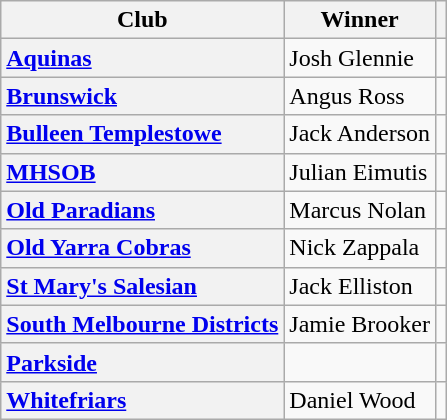<table class="wikitable plainrowheaders">
<tr>
<th>Club</th>
<th>Winner</th>
<th></th>
</tr>
<tr>
<th style="text-align:left"><a href='#'>Aquinas</a></th>
<td>Josh Glennie</td>
<td align="center"></td>
</tr>
<tr>
<th style="text-align:left"><a href='#'>Brunswick</a></th>
<td>Angus Ross</td>
<td align="center"></td>
</tr>
<tr>
<th style="text-align:left"><a href='#'>Bulleen Templestowe</a></th>
<td>Jack Anderson</td>
<td align="center"></td>
</tr>
<tr>
<th style="text-align:left"><a href='#'>MHSOB</a></th>
<td>Julian Eimutis</td>
<td align="center"></td>
</tr>
<tr>
<th style="text-align:left"><a href='#'>Old Paradians</a></th>
<td>Marcus Nolan</td>
<td align="center"></td>
</tr>
<tr>
<th style="text-align:left"><a href='#'>Old Yarra Cobras</a></th>
<td>Nick Zappala</td>
<td align="center"></td>
</tr>
<tr>
<th style="text-align:left"><a href='#'>St Mary's Salesian</a></th>
<td>Jack Elliston</td>
<td align="center"></td>
</tr>
<tr>
<th style="text-align:left"><a href='#'>South Melbourne Districts</a></th>
<td>Jamie Brooker</td>
<td align="center"></td>
</tr>
<tr>
<th style="text-align:left"><a href='#'>Parkside</a></th>
<td></td>
<td align="center"></td>
</tr>
<tr>
<th style="text-align:left"><a href='#'>Whitefriars</a></th>
<td>Daniel Wood</td>
<td align="center"></td>
</tr>
</table>
